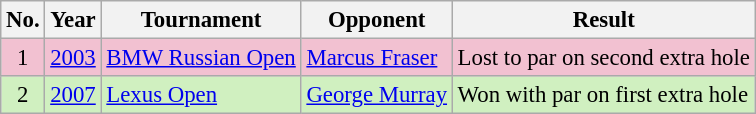<table class="wikitable" style="font-size:95%;">
<tr>
<th>No.</th>
<th>Year</th>
<th>Tournament</th>
<th>Opponent</th>
<th>Result</th>
</tr>
<tr style="background:#F2C1D1;">
<td align=center>1</td>
<td><a href='#'>2003</a></td>
<td><a href='#'>BMW Russian Open</a></td>
<td> <a href='#'>Marcus Fraser</a></td>
<td>Lost to par on second extra hole</td>
</tr>
<tr style="background:#D0F0C0;">
<td align=center>2</td>
<td><a href='#'>2007</a></td>
<td><a href='#'>Lexus Open</a></td>
<td> <a href='#'>George Murray</a></td>
<td>Won with par on first extra hole</td>
</tr>
</table>
